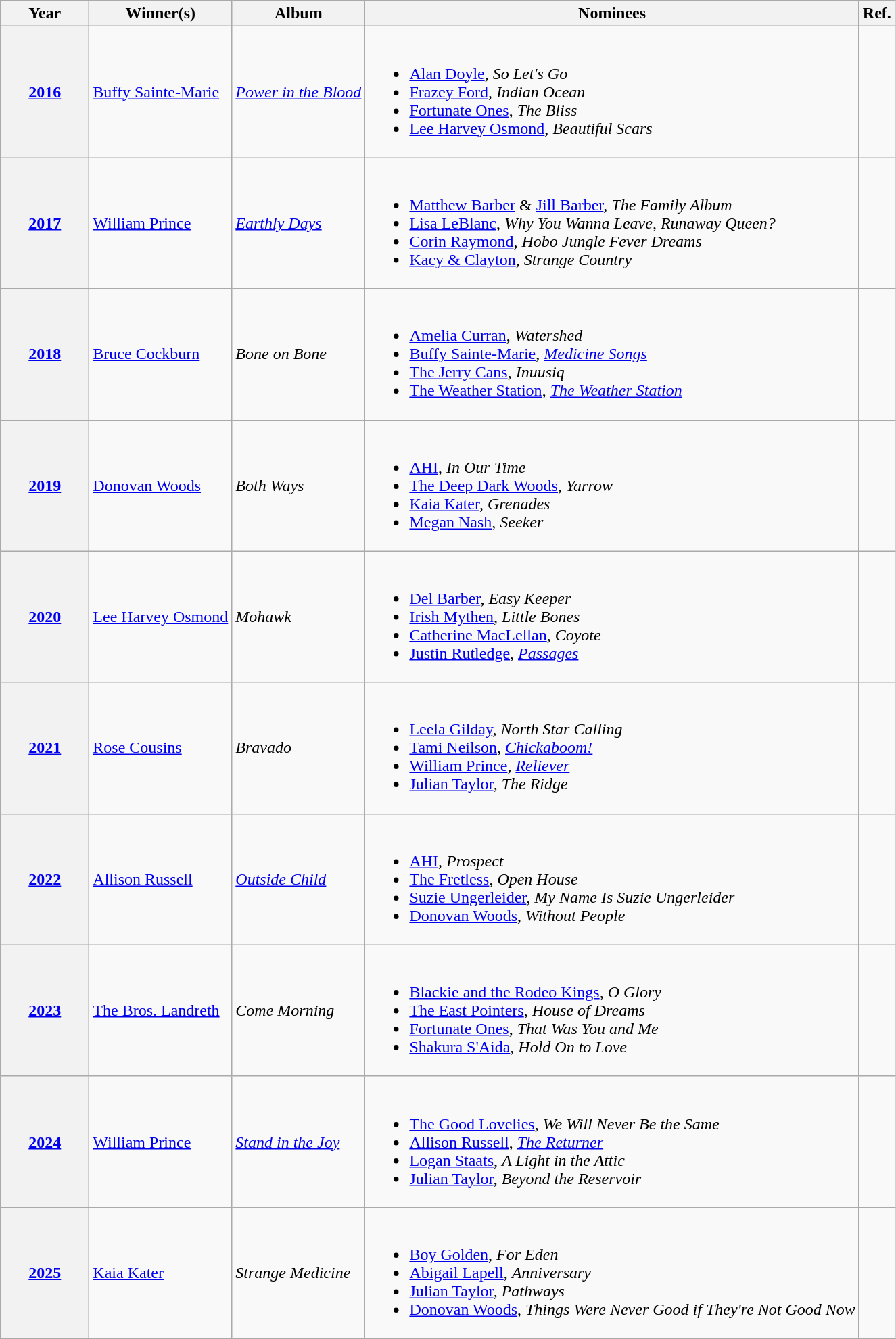<table class="wikitable sortable">
<tr>
<th scope="col" style="width:5em;">Year</th>
<th scope="col">Winner(s)</th>
<th scope="col">Album</th>
<th scope="col" class="unsortable">Nominees</th>
<th scope="col" class="unsortable">Ref.</th>
</tr>
<tr>
<th scope="row"><a href='#'>2016</a></th>
<td><a href='#'>Buffy Sainte-Marie</a></td>
<td><em><a href='#'>Power in the Blood</a></em></td>
<td><br><ul><li><a href='#'>Alan Doyle</a>, <em>So Let's Go</em></li><li><a href='#'>Frazey Ford</a>, <em>Indian Ocean</em></li><li><a href='#'>Fortunate Ones</a>, <em>The Bliss</em></li><li><a href='#'>Lee Harvey Osmond</a>, <em>Beautiful Scars</em></li></ul></td>
<td></td>
</tr>
<tr>
<th scope="row"><a href='#'>2017</a></th>
<td><a href='#'>William Prince</a></td>
<td><em><a href='#'>Earthly Days</a></em></td>
<td><br><ul><li><a href='#'>Matthew Barber</a> & <a href='#'>Jill Barber</a>, <em>The Family Album</em></li><li><a href='#'>Lisa LeBlanc</a>, <em>Why You Wanna Leave, Runaway Queen?</em></li><li><a href='#'>Corin Raymond</a>, <em>Hobo Jungle Fever Dreams</em></li><li><a href='#'>Kacy & Clayton</a>, <em>Strange Country</em></li></ul></td>
<td></td>
</tr>
<tr>
<th scope="row"><a href='#'>2018</a></th>
<td><a href='#'>Bruce Cockburn</a></td>
<td><em>Bone on Bone</em></td>
<td><br><ul><li><a href='#'>Amelia Curran</a>, <em>Watershed</em></li><li><a href='#'>Buffy Sainte-Marie</a>, <em><a href='#'>Medicine Songs</a></em></li><li><a href='#'>The Jerry Cans</a>, <em>Inuusiq</em></li><li><a href='#'>The Weather Station</a>, <em><a href='#'>The Weather Station</a></em></li></ul></td>
<td></td>
</tr>
<tr>
<th scope="row"><a href='#'>2019</a></th>
<td><a href='#'>Donovan Woods</a></td>
<td><em>Both Ways</em></td>
<td><br><ul><li><a href='#'>AHI</a>, <em>In Our Time</em></li><li><a href='#'>The Deep Dark Woods</a>, <em>Yarrow</em></li><li><a href='#'>Kaia Kater</a>, <em>Grenades</em></li><li><a href='#'>Megan Nash</a>, <em>Seeker</em></li></ul></td>
<td></td>
</tr>
<tr>
<th scope="row"><a href='#'>2020</a></th>
<td><a href='#'>Lee Harvey Osmond</a></td>
<td><em>Mohawk</em></td>
<td><br><ul><li><a href='#'>Del Barber</a>, <em>Easy Keeper</em></li><li><a href='#'>Irish Mythen</a>, <em>Little Bones</em></li><li><a href='#'>Catherine MacLellan</a>, <em>Coyote</em></li><li><a href='#'>Justin Rutledge</a>, <em><a href='#'>Passages</a></em></li></ul></td>
<td></td>
</tr>
<tr>
<th scope="row"><a href='#'>2021</a></th>
<td><a href='#'>Rose Cousins</a></td>
<td><em>Bravado</em></td>
<td><br><ul><li><a href='#'>Leela Gilday</a>, <em>North Star Calling</em></li><li><a href='#'>Tami Neilson</a>, <em><a href='#'>Chickaboom!</a></em></li><li><a href='#'>William Prince</a>, <em><a href='#'>Reliever</a></em></li><li><a href='#'>Julian Taylor</a>, <em>The Ridge</em></li></ul></td>
<td></td>
</tr>
<tr>
<th style="text-align:center;" scope="row"><a href='#'>2022</a></th>
<td><a href='#'>Allison Russell</a></td>
<td><em><a href='#'>Outside Child</a></em></td>
<td><br><ul><li><a href='#'>AHI</a>, <em>Prospect</em></li><li><a href='#'>The Fretless</a>, <em>Open House</em></li><li><a href='#'>Suzie Ungerleider</a>, <em>My Name Is Suzie Ungerleider</em></li><li><a href='#'>Donovan Woods</a>, <em>Without People</em></li></ul></td>
<td align="center"></td>
</tr>
<tr>
<th scope="row"><a href='#'>2023</a></th>
<td><a href='#'>The Bros. Landreth</a></td>
<td><em>Come Morning</em></td>
<td><br><ul><li><a href='#'>Blackie and the Rodeo Kings</a>, <em>O Glory</em></li><li><a href='#'>The East Pointers</a>, <em>House of Dreams</em></li><li><a href='#'>Fortunate Ones</a>, <em>That Was You and Me</em></li><li><a href='#'>Shakura S'Aida</a>, <em>Hold On to Love</em></li></ul></td>
<td align="center"></td>
</tr>
<tr>
<th scope="row"><a href='#'>2024</a></th>
<td><a href='#'>William Prince</a></td>
<td><em><a href='#'>Stand in the Joy</a></em></td>
<td><br><ul><li><a href='#'>The Good Lovelies</a>, <em>We Will Never Be the Same</em></li><li><a href='#'>Allison Russell</a>, <em><a href='#'>The Returner</a></em></li><li><a href='#'>Logan Staats</a>, <em>A Light in the Attic</em></li><li><a href='#'>Julian Taylor</a>, <em>Beyond the Reservoir</em></li></ul></td>
<td align="center"></td>
</tr>
<tr>
<th scope="row"><a href='#'>2025</a></th>
<td><a href='#'>Kaia Kater</a></td>
<td><em>Strange Medicine</em></td>
<td><br><ul><li><a href='#'>Boy Golden</a>, <em>For Eden</em></li><li><a href='#'>Abigail Lapell</a>, <em>Anniversary</em></li><li><a href='#'>Julian Taylor</a>, <em>Pathways</em></li><li><a href='#'>Donovan Woods</a>, <em>Things Were Never Good if They're Not Good Now</em></li></ul></td>
<td align="center"></td>
</tr>
</table>
